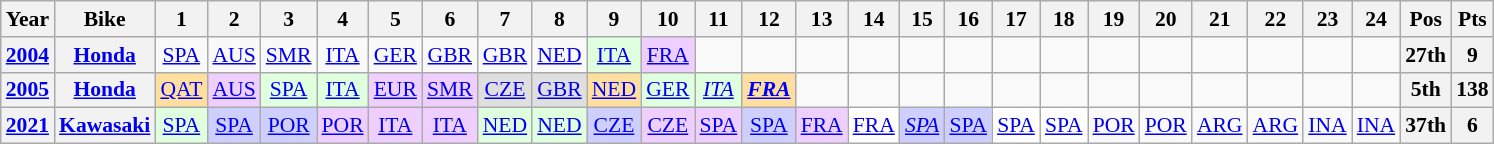<table class="wikitable" style="text-align:center; font-size:90%">
<tr>
<th>Year</th>
<th>Bike</th>
<th>1</th>
<th>2</th>
<th>3</th>
<th>4</th>
<th>5</th>
<th>6</th>
<th>7</th>
<th>8</th>
<th>9</th>
<th>10</th>
<th>11</th>
<th>12</th>
<th>13</th>
<th>14</th>
<th>15</th>
<th>16</th>
<th>17</th>
<th>18</th>
<th>19</th>
<th>20</th>
<th>21</th>
<th>22</th>
<th>23</th>
<th>24</th>
<th>Pos</th>
<th>Pts</th>
</tr>
<tr>
<th><a href='#'>2004</a></th>
<th><a href='#'>Honda</a></th>
<td><a href='#'>SPA</a></td>
<td><a href='#'>AUS</a></td>
<td><a href='#'>SMR</a></td>
<td><a href='#'>ITA</a></td>
<td><a href='#'>GER</a></td>
<td><a href='#'>GBR</a></td>
<td><a href='#'>GBR</a></td>
<td><a href='#'>NED</a></td>
<td style="background:#DFFFDF;"><a href='#'>ITA</a><br></td>
<td style="background:#EFCFFF;"><a href='#'>FRA</a><br></td>
<td></td>
<td></td>
<td></td>
<td></td>
<td></td>
<td></td>
<td></td>
<td></td>
<td></td>
<td></td>
<td></td>
<td></td>
<td></td>
<td></td>
<th>27th</th>
<th>9</th>
</tr>
<tr>
<th><a href='#'>2005</a></th>
<th><a href='#'>Honda</a></th>
<td style="background:#ffdf9f;"><a href='#'>QAT</a><br></td>
<td style="background:#EFCFFF;"><a href='#'>AUS</a><br></td>
<td style="background:#DFFFDF;"><a href='#'>SPA</a><br></td>
<td style="background:#DFFFDF;"><a href='#'>ITA</a><br></td>
<td style="background:#EFCFFF;"><a href='#'>EUR</a><br></td>
<td style="background:#EFCFFF;"><a href='#'>SMR</a><br></td>
<td style="background:#dfdfdf;"><a href='#'>CZE</a><br></td>
<td style="background:#dfdfdf;"><a href='#'>GBR</a><br></td>
<td style="background:#ffdf9f;"><a href='#'>NED</a><br></td>
<td style="background:#DFFFDF;"><a href='#'>GER</a><br></td>
<td style="background:#DFFFDF;"><em><a href='#'>ITA</a></em><br></td>
<td style="background:#ffdf9f;"><strong><em><a href='#'>FRA</a></em></strong><br></td>
<td></td>
<td></td>
<td></td>
<td></td>
<td></td>
<td></td>
<td></td>
<td></td>
<td></td>
<td></td>
<td></td>
<td></td>
<th>5th</th>
<th>138</th>
</tr>
<tr>
<th><a href='#'>2021</a></th>
<th><a href='#'>Kawasaki</a></th>
<td style="background:#dfffdf;"><a href='#'>SPA</a><br></td>
<td style="background:#cfcfff;"><a href='#'>SPA</a><br></td>
<td style="background:#cfcfff;"><a href='#'>POR</a><br></td>
<td style="background:#efcfff;"><a href='#'>POR</a><br></td>
<td style="background:#efcfff;"><a href='#'>ITA</a><br></td>
<td style="background:#efcfff;"><a href='#'>ITA</a><br></td>
<td style="background:#dfffdf;"><a href='#'>NED</a><br></td>
<td style="background:#dfffdf;"><a href='#'>NED</a><br></td>
<td style="background:#cfcfff;"><a href='#'>CZE</a><br></td>
<td style="background:#efcfff;"><a href='#'>CZE</a><br></td>
<td style="background:#efcfff;"><a href='#'>SPA</a><br></td>
<td style="background:#cfcfff;"><a href='#'>SPA</a><br></td>
<td style="background:#efcfff;"><a href='#'>FRA</a><br></td>
<td style="background:#ffffff;"><a href='#'>FRA</a><br></td>
<td style="background:#cfcfff;"><em><a href='#'>SPA</a></em><br></td>
<td style="background:#cfcfff;"><a href='#'>SPA</a><br></td>
<td style="background:#ffffff;"><a href='#'>SPA</a><br></td>
<td style="background:#ffffff;"><a href='#'>SPA</a><br></td>
<td><a href='#'>POR</a></td>
<td><a href='#'>POR</a></td>
<td><a href='#'>ARG</a></td>
<td><a href='#'>ARG</a></td>
<td><a href='#'>INA</a></td>
<td><a href='#'>INA</a></td>
<th>37th</th>
<th>6</th>
</tr>
</table>
